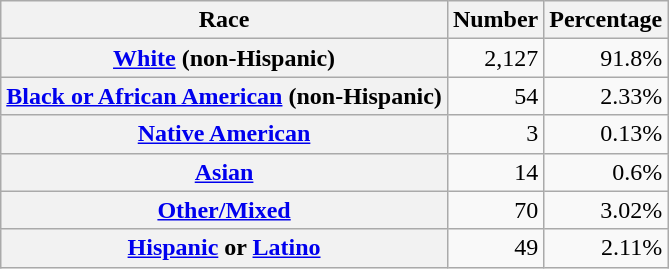<table class="wikitable" style="text-align:right">
<tr>
<th scope="col">Race</th>
<th scope="col">Number</th>
<th scope="col">Percentage</th>
</tr>
<tr>
<th scope="row"><a href='#'>White</a> (non-Hispanic)</th>
<td>2,127</td>
<td>91.8%</td>
</tr>
<tr>
<th scope="row"><a href='#'>Black or African American</a> (non-Hispanic)</th>
<td>54</td>
<td>2.33%</td>
</tr>
<tr>
<th scope="row"><a href='#'>Native American</a></th>
<td>3</td>
<td>0.13%</td>
</tr>
<tr>
<th scope="row"><a href='#'>Asian</a></th>
<td>14</td>
<td>0.6%</td>
</tr>
<tr>
<th scope="row"><a href='#'>Other/Mixed</a></th>
<td>70</td>
<td>3.02%</td>
</tr>
<tr>
<th scope="row"><a href='#'>Hispanic</a> or <a href='#'>Latino</a></th>
<td>49</td>
<td>2.11%</td>
</tr>
</table>
